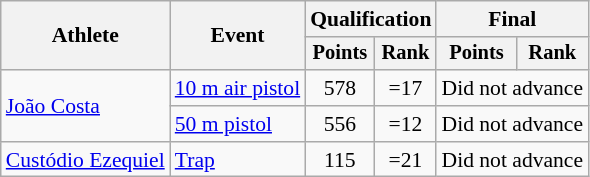<table class="wikitable" style="font-size:90%">
<tr>
<th rowspan="2">Athlete</th>
<th rowspan="2">Event</th>
<th colspan=2>Qualification</th>
<th colspan=2>Final</th>
</tr>
<tr style="font-size:95%">
<th>Points</th>
<th>Rank</th>
<th>Points</th>
<th>Rank</th>
</tr>
<tr align=center>
<td align=left rowspan=2><a href='#'>João Costa</a></td>
<td align=left><a href='#'>10 m air pistol</a></td>
<td>578</td>
<td>=17</td>
<td colspan=2>Did not advance</td>
</tr>
<tr align=center>
<td align=left><a href='#'>50 m pistol</a></td>
<td>556</td>
<td>=12</td>
<td colspan=2>Did not advance</td>
</tr>
<tr align=center>
<td align=left><a href='#'>Custódio Ezequiel</a></td>
<td align=left><a href='#'>Trap</a></td>
<td>115</td>
<td>=21</td>
<td colspan=2>Did not advance</td>
</tr>
</table>
